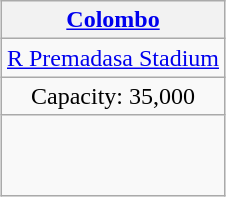<table class="wikitable" style="margin-left:auto;margin-right:auto;border:none;text-align:center;">
<tr>
<th><a href='#'>Colombo</a></th>
</tr>
<tr>
<td><a href='#'>R Premadasa Stadium</a></td>
</tr>
<tr>
<td>Capacity: 35,000</td>
</tr>
<tr>
<td><br><table cellpadding="0" style="border:0 solid darkgrey;">
<tr style="text-align:center;">
<td style="border:0 solid #777;"><br></td>
</tr>
</table>
</td>
</tr>
</table>
